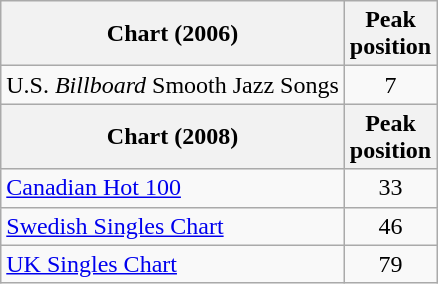<table class="wikitable">
<tr>
<th align="center">Chart (2006)</th>
<th align="center">Peak<br>position</th>
</tr>
<tr>
<td align="left">U.S. <em>Billboard</em> Smooth Jazz Songs</td>
<td align="center">7</td>
</tr>
<tr>
<th align="center">Chart (2008)</th>
<th align="center">Peak<br>position</th>
</tr>
<tr>
<td align="left"><a href='#'>Canadian Hot 100</a></td>
<td align="center">33</td>
</tr>
<tr>
<td align="left"><a href='#'>Swedish Singles Chart</a></td>
<td align="center">46</td>
</tr>
<tr>
<td align="left"><a href='#'>UK Singles Chart</a></td>
<td align="center">79</td>
</tr>
</table>
